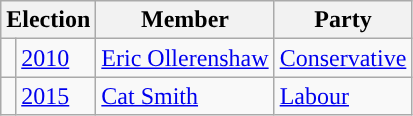<table class="wikitable">
<tr>
<th colspan="2">Election</th>
<th>Member</th>
<th>Party</th>
</tr>
<tr>
<td style="color:inherit;background-color: "></td>
<td><a href='#'>2010</a></td>
<td><a href='#'>Eric Ollerenshaw</a></td>
<td><a href='#'>Conservative</a></td>
</tr>
<tr>
<td style="color:inherit;background-color: "></td>
<td><a href='#'>2015</a></td>
<td><a href='#'>Cat Smith</a></td>
<td><a href='#'>Labour</a></td>
</tr>
</table>
